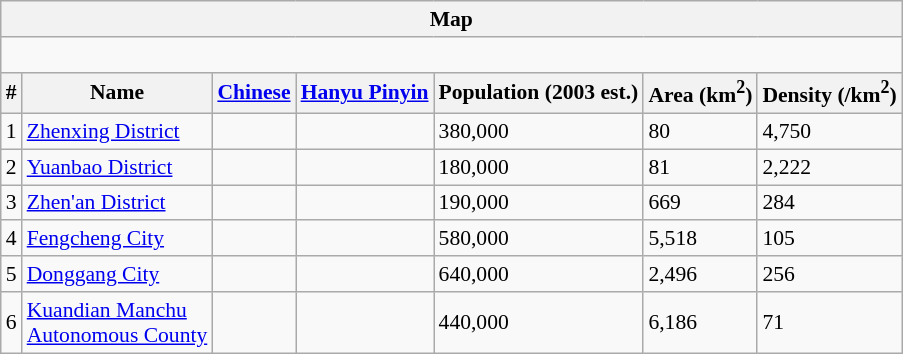<table class="wikitable"  style="font-size:90%;" align=center>
<tr>
<th colspan="7" align="center">Map</th>
</tr>
<tr>
<td colspan="7" align="center"><div><br> 









</div></td>
</tr>
<tr>
<th>#</th>
<th>Name</th>
<th><a href='#'>Chinese</a></th>
<th><a href='#'>Hanyu Pinyin</a></th>
<th>Population (2003 est.)</th>
<th>Area (km<sup>2</sup>)</th>
<th>Density (/km<sup>2</sup>)</th>
</tr>
<tr --------->
<td>1</td>
<td><a href='#'>Zhenxing District</a></td>
<td></td>
<td></td>
<td>380,000</td>
<td>80</td>
<td>4,750</td>
</tr>
<tr --------->
<td>2</td>
<td><a href='#'>Yuanbao District</a></td>
<td></td>
<td></td>
<td>180,000</td>
<td>81</td>
<td>2,222</td>
</tr>
<tr --------->
<td>3</td>
<td><a href='#'>Zhen'an District</a></td>
<td></td>
<td></td>
<td>190,000</td>
<td>669</td>
<td>284</td>
</tr>
<tr --------->
<td>4</td>
<td><a href='#'>Fengcheng City</a></td>
<td></td>
<td></td>
<td>580,000</td>
<td>5,518</td>
<td>105</td>
</tr>
<tr --------->
<td>5</td>
<td><a href='#'>Donggang City</a></td>
<td></td>
<td></td>
<td>640,000</td>
<td>2,496</td>
<td>256</td>
</tr>
<tr --------->
<td>6</td>
<td><a href='#'>Kuandian Manchu</a><br><a href='#'>Autonomous County</a></td>
<td></td>
<td></td>
<td>440,000</td>
<td>6,186</td>
<td>71</td>
</tr>
</table>
